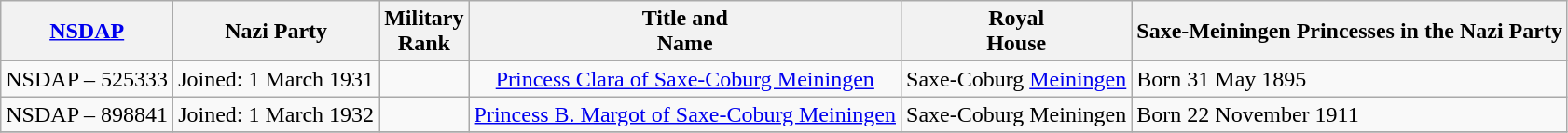<table class="wikitable">
<tr>
<th><a href='#'>NSDAP</a></th>
<th>Nazi Party</th>
<th>Military<br>Rank</th>
<th>Title and<br>Name</th>
<th>Royal<br>House</th>
<th>Saxe-Meiningen Princesses in the Nazi Party</th>
</tr>
<tr>
<td>NSDAP – 525333</td>
<td>Joined: 1 March 1931</td>
<td></td>
<td align="center"><a href='#'>Princess Clara of Saxe-Coburg Meiningen</a></td>
<td align="center">Saxe-Coburg <a href='#'>Meiningen</a></td>
<td>Born 31 May 1895</td>
</tr>
<tr>
<td>NSDAP – 898841</td>
<td>Joined: 1 March 1932</td>
<td></td>
<td align="center"><a href='#'>Princess B. Margot of Saxe-Coburg Meiningen</a></td>
<td align="center"> Saxe-Coburg Meiningen</td>
<td>Born 22 November 1911</td>
</tr>
<tr>
</tr>
</table>
